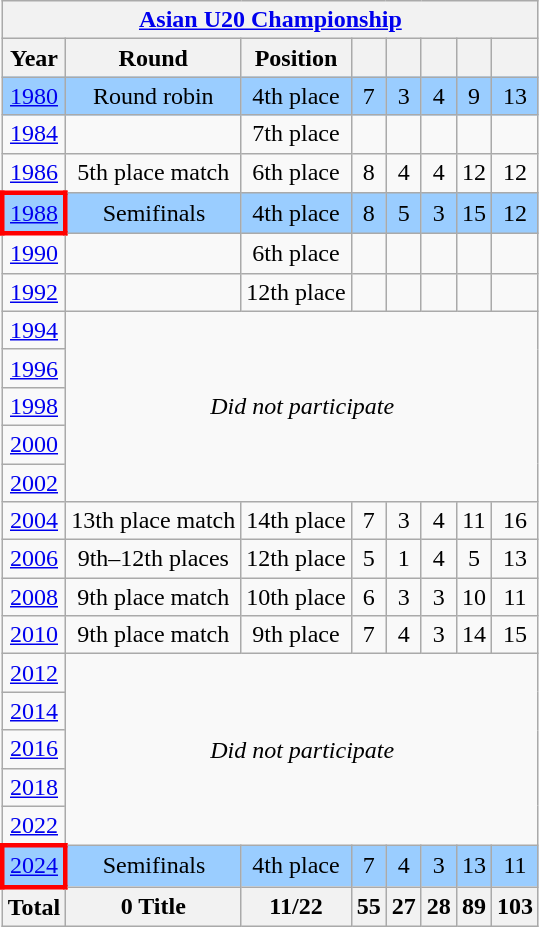<table class="wikitable" style="text-align: center;">
<tr>
<th colspan=9><a href='#'>Asian U20 Championship</a></th>
</tr>
<tr>
<th>Year</th>
<th>Round</th>
<th>Position</th>
<th></th>
<th></th>
<th></th>
<th></th>
<th></th>
</tr>
<tr bgcolor=#9acdff>
<td> <a href='#'>1980</a></td>
<td>Round robin</td>
<td>4th place</td>
<td>7</td>
<td>3</td>
<td>4</td>
<td>9</td>
<td>13</td>
</tr>
<tr>
<td> <a href='#'>1984</a></td>
<td></td>
<td>7th place</td>
<td></td>
<td></td>
<td></td>
<td></td>
<td></td>
</tr>
<tr>
<td> <a href='#'>1986</a></td>
<td>5th place match</td>
<td>6th place</td>
<td>8</td>
<td>4</td>
<td>4</td>
<td>12</td>
<td>12</td>
</tr>
<tr bgcolor=#9acdff>
<td style="border:3px solid red"> <a href='#'>1988</a></td>
<td>Semifinals</td>
<td>4th place</td>
<td>8</td>
<td>5</td>
<td>3</td>
<td>15</td>
<td>12</td>
</tr>
<tr>
<td> <a href='#'>1990</a></td>
<td></td>
<td>6th place</td>
<td></td>
<td></td>
<td></td>
<td></td>
<td></td>
</tr>
<tr>
<td> <a href='#'>1992</a></td>
<td></td>
<td>12th place</td>
<td></td>
<td></td>
<td></td>
<td></td>
<td></td>
</tr>
<tr>
<td> <a href='#'>1994</a></td>
<td rowspan=5 colspan=7><em>Did not participate</em></td>
</tr>
<tr>
<td> <a href='#'>1996</a></td>
</tr>
<tr>
<td> <a href='#'>1998</a></td>
</tr>
<tr>
<td> <a href='#'>2000</a></td>
</tr>
<tr>
<td> <a href='#'>2002</a></td>
</tr>
<tr>
<td> <a href='#'>2004</a></td>
<td>13th place match</td>
<td>14th place</td>
<td>7</td>
<td>3</td>
<td>4</td>
<td>11</td>
<td>16</td>
</tr>
<tr>
<td> <a href='#'>2006</a></td>
<td>9th–12th places</td>
<td>12th place</td>
<td>5</td>
<td>1</td>
<td>4</td>
<td>5</td>
<td>13</td>
</tr>
<tr>
<td> <a href='#'>2008</a></td>
<td>9th place match</td>
<td>10th place</td>
<td>6</td>
<td>3</td>
<td>3</td>
<td>10</td>
<td>11</td>
</tr>
<tr>
<td> <a href='#'>2010</a></td>
<td>9th place match</td>
<td>9th place</td>
<td>7</td>
<td>4</td>
<td>3</td>
<td>14</td>
<td>15</td>
</tr>
<tr>
<td> <a href='#'>2012</a></td>
<td rowspan=5 colspan=7><em>Did not participate</em></td>
</tr>
<tr>
<td> <a href='#'>2014</a></td>
</tr>
<tr>
<td> <a href='#'>2016</a></td>
</tr>
<tr>
<td> <a href='#'>2018</a></td>
</tr>
<tr>
<td> <a href='#'>2022</a></td>
</tr>
<tr bgcolor=#9acdff>
<td style="border:3px solid red"> <a href='#'>2024</a></td>
<td>Semifinals</td>
<td>4th place</td>
<td>7</td>
<td>4</td>
<td>3</td>
<td>13</td>
<td>11</td>
</tr>
<tr>
<th>Total</th>
<th>0 Title</th>
<th>11/22</th>
<th>55</th>
<th>27</th>
<th>28</th>
<th>89</th>
<th>103</th>
</tr>
</table>
